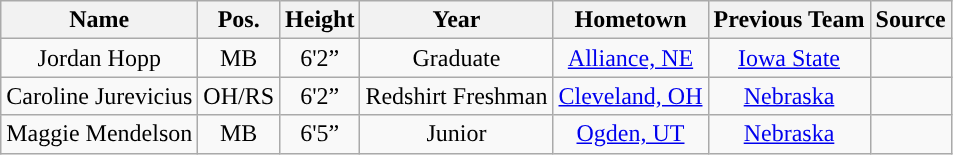<table class="wikitable sortable" border="1">
<tr>
<th style="text-align:center; ">Name</th>
<th style="text-align:center; ">Pos.</th>
<th style="text-align:center; ">Height</th>
<th style="text-align:center; ">Year</th>
<th style="text-align:center; ">Hometown</th>
<th style="text-align:center; ">Previous Team</th>
<th style="text-align:center; ">Source</th>
</tr>
<tr align="center">
<td>Jordan Hopp</td>
<td>MB</td>
<td>6'2”</td>
<td>Graduate</td>
<td><a href='#'>Alliance, NE</a></td>
<td><a href='#'>Iowa State</a></td>
<td></td>
</tr>
<tr align="center">
<td>Caroline Jurevicius</td>
<td>OH/RS</td>
<td>6'2”</td>
<td>Redshirt Freshman</td>
<td><a href='#'>Cleveland, OH</a></td>
<td><a href='#'>Nebraska</a></td>
<td></td>
</tr>
<tr align="center">
<td>Maggie Mendelson</td>
<td>MB</td>
<td>6'5”</td>
<td>Junior</td>
<td><a href='#'>Ogden, UT</a></td>
<td><a href='#'>Nebraska</a></td>
<td></td>
</tr>
</table>
